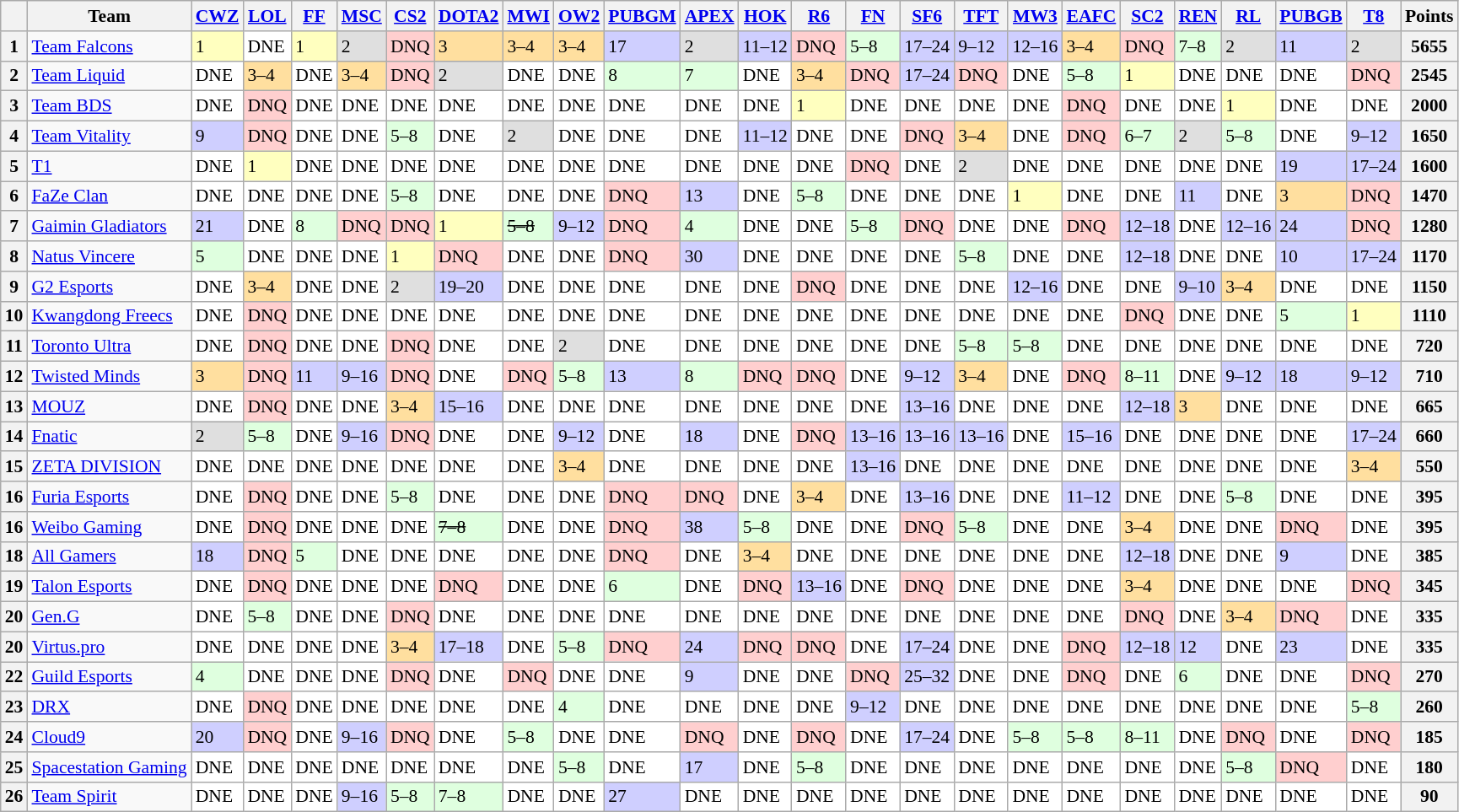<table class="wikitable sortable sort-under sticky-table-row1 sticky-table-col2" style="font-size: 90%; border-collapse:collapse; border-spacing: 0; white-space:nowrap">
<tr>
<th></th>
<th>Team</th>
<th><a href='#'>CWZ</a></th>
<th><a href='#'>LOL</a></th>
<th><a href='#'>FF</a></th>
<th><a href='#'>MSC</a></th>
<th><a href='#'>CS2</a></th>
<th><a href='#'>DOTA2</a></th>
<th><a href='#'>MWI</a></th>
<th><a href='#'>OW2</a></th>
<th><a href='#'>PUBGM</a></th>
<th><a href='#'>APEX</a></th>
<th><a href='#'>HOK</a></th>
<th><a href='#'>R6</a></th>
<th><a href='#'>FN</a></th>
<th><a href='#'>SF6</a></th>
<th><a href='#'>TFT</a></th>
<th><a href='#'>MW3</a></th>
<th><a href='#'>EAFC</a></th>
<th><a href='#'>SC2</a></th>
<th><a href='#'>REN</a></th>
<th><a href='#'>RL</a></th>
<th><a href='#'>PUBGB</a></th>
<th><a href='#'>T8</a></th>
<th>Points</th>
</tr>
<tr>
<th>1</th>
<td><a href='#'>Team Falcons</a></td>
<td style="background:#FFFFBF">1</td>
<td style="background:#FFFFFF">DNE</td>
<td style="background:#FFFFBF">1</td>
<td style="background:#DFDFDF">2</td>
<td style="background:#FFCFCF">DNQ</td>
<td style="background:#FFDF9F">3</td>
<td style="background:#FFDF9F">3–4</td>
<td style="background:#FFDF9F">3–4</td>
<td style="background:#CFCFFF">17</td>
<td style="background:#DFDFDF">2</td>
<td style="background:#CFCFFF">11–12</td>
<td style="background:#FFCFCF">DNQ</td>
<td style="background:#DFFFDF">5–8</td>
<td style="background:#CFCFFF">17–24</td>
<td style="background:#CFCFFF">9–12</td>
<td style="background:#CFCFFF">12–16</td>
<td style="background:#FFDF9F">3–4</td>
<td style="background:#FFCFCF">DNQ</td>
<td style="background:#DFFFDF">7–8</td>
<td style="background:#DFDFDF">2</td>
<td style="background:#CFCFFF">11</td>
<td style="background:#DFDFDF">2</td>
<th>5655</th>
</tr>
<tr>
<th>2</th>
<td><a href='#'>Team Liquid</a></td>
<td style="background:#FFFFFF">DNE</td>
<td style="background:#FFDF9F">3–4</td>
<td style="background:#FFFFFF">DNE</td>
<td style="background:#FFDF9F">3–4</td>
<td style="background:#FFCFCF">DNQ</td>
<td style="background:#DFDFDF">2</td>
<td style="background:#FFFFFF">DNE</td>
<td style="background:#FFFFFF">DNE</td>
<td style="background:#DFFFDF">8</td>
<td style="background:#DFFFDF">7</td>
<td style="background:#FFFFFF">DNE</td>
<td style="background:#FFDF9F">3–4</td>
<td style="background:#FFCFCF">DNQ</td>
<td style="background:#CFCFFF">17–24</td>
<td style="background:#FFCFCF">DNQ</td>
<td style="background:#FFFFFF">DNE</td>
<td style="background:#DFFFDF">5–8</td>
<td style="background:#FFFFBF">1</td>
<td style="background:#FFFFFF">DNE</td>
<td style="background:#FFFFFF">DNE</td>
<td style="background:#FFFFFF">DNE</td>
<td style="background:#FFCFCF">DNQ</td>
<th>2545</th>
</tr>
<tr>
<th>3</th>
<td><a href='#'>Team BDS</a></td>
<td style="background:#FFFFFF">DNE</td>
<td style="background:#FFCFCF">DNQ</td>
<td style="background:#FFFFFF">DNE</td>
<td style="background:#FFFFFF">DNE</td>
<td style="background:#FFFFFF">DNE</td>
<td style="background:#FFFFFF">DNE</td>
<td style="background:#FFFFFF">DNE</td>
<td style="background:#FFFFFF">DNE</td>
<td style="background:#FFFFFF">DNE</td>
<td style="background:#FFFFFF">DNE</td>
<td style="background:#FFFFFF">DNE</td>
<td style="background:#FFFFBF">1</td>
<td style="background:#FFFFFF">DNE</td>
<td style="background:#FFFFFF">DNE</td>
<td style="background:#FFFFFF">DNE</td>
<td style="background:#FFFFFF">DNE</td>
<td style="background:#FFCFCF">DNQ</td>
<td style="background:#FFFFFF">DNE</td>
<td style="background:#FFFFFF">DNE</td>
<td style="background:#FFFFBF">1</td>
<td style="background:#FFFFFF">DNE</td>
<td style="background:#FFFFFF">DNE</td>
<th>2000</th>
</tr>
<tr>
<th>4</th>
<td><a href='#'>Team Vitality</a></td>
<td style="background:#CFCFFF">9</td>
<td style="background:#FFCFCF">DNQ</td>
<td style="background:#FFFFFF">DNE</td>
<td style="background:#FFFFFF">DNE</td>
<td style="background:#DFFFDF">5–8</td>
<td style="background:#FFFFFF">DNE</td>
<td style="background:#DFDFDF">2</td>
<td style="background:#FFFFFF">DNE</td>
<td style="background:#FFFFFF">DNE</td>
<td style="background:#FFFFFF">DNE</td>
<td style="background:#CFCFFF">11–12</td>
<td style="background:#FFFFFF">DNE</td>
<td style="background:#FFFFFF">DNE</td>
<td style="background:#FFCFCF">DNQ</td>
<td style="background:#FFDF9F">3–4</td>
<td style="background:#FFFFFF">DNE</td>
<td style="background:#FFCFCF">DNQ</td>
<td style="background:#DFFFDF">6–7</td>
<td style="background:#DFDFDF">2</td>
<td style="background:#DFFFDF">5–8</td>
<td style="background:#FFFFFF">DNE</td>
<td style="background:#CFCFFF">9–12</td>
<th>1650</th>
</tr>
<tr>
<th>5</th>
<td><a href='#'>T1</a></td>
<td style="background:#FFFFFF">DNE</td>
<td style="background:#FFFFBF">1</td>
<td style="background:#FFFFFF">DNE</td>
<td style="background:#FFFFFF">DNE</td>
<td style="background:#FFFFFF">DNE</td>
<td style="background:#FFFFFF">DNE</td>
<td style="background:#FFFFFF">DNE</td>
<td style="background:#FFFFFF">DNE</td>
<td style="background:#FFFFFF">DNE</td>
<td style="background:#FFFFFF">DNE</td>
<td style="background:#FFFFFF">DNE</td>
<td style="background:#FFFFFF">DNE</td>
<td style="background:#FFCFCF">DNQ</td>
<td style="background:#FFFFFF">DNE</td>
<td style="background:#DFDFDF">2</td>
<td style="background:#FFFFFF">DNE</td>
<td style="background:#FFFFFF">DNE</td>
<td style="background:#FFFFFF">DNE</td>
<td style="background:#FFFFFF">DNE</td>
<td style="background:#FFFFFF">DNE</td>
<td style="background:#CFCFFF">19</td>
<td style="background:#CFCFFF">17–24</td>
<th>1600</th>
</tr>
<tr>
<th>6</th>
<td><a href='#'>FaZe Clan</a></td>
<td style="background:#FFFFFF">DNE</td>
<td style="background:#FFFFFF">DNE</td>
<td style="background:#FFFFFF">DNE</td>
<td style="background:#FFFFFF">DNE</td>
<td style="background:#DFFFDF">5–8</td>
<td style="background:#FFFFFF">DNE</td>
<td style="background:#FFFFFF">DNE</td>
<td style="background:#FFFFFF">DNE</td>
<td style="background:#FFCFCF">DNQ</td>
<td style="background:#CFCFFF">13</td>
<td style="background:#FFFFFF">DNE</td>
<td style="background:#DFFFDF">5–8</td>
<td style="background:#FFFFFF">DNE</td>
<td style="background:#FFFFFF">DNE</td>
<td style="background:#FFFFFF">DNE</td>
<td style="background:#FFFFBF">1</td>
<td style="background:#FFFFFF">DNE</td>
<td style="background:#FFFFFF">DNE</td>
<td style="background:#CFCFFF">11</td>
<td style="background:#FFFFFF">DNE</td>
<td style="background:#FFDF9F">3</td>
<td style="background:#FFCFCF">DNQ</td>
<th>1470</th>
</tr>
<tr>
<th>7</th>
<td><a href='#'>Gaimin Gladiators</a></td>
<td style="background:#CFCFFF">21</td>
<td style="background:#FFFFFF">DNE</td>
<td style="background:#DFFFDF">8</td>
<td style="background:#FFCFCF">DNQ</td>
<td style="background:#FFCFCF">DNQ</td>
<td style="background:#FFFFBF">1</td>
<td style="background:#DFFFDF"><del>5–8</del></td>
<td style="background:#CFCFFF">9–12</td>
<td style="background:#FFCFCF">DNQ</td>
<td style="background:#DFFFDF">4</td>
<td style="background:#FFFFFF">DNE</td>
<td style="background:#FFFFFF">DNE</td>
<td style="background:#DFFFDF">5–8</td>
<td style="background:#FFCFCF">DNQ</td>
<td style="background:#FFFFFF">DNE</td>
<td style="background:#FFFFFF">DNE</td>
<td style="background:#FFCFCF">DNQ</td>
<td style="background:#CFCFFF">12–18</td>
<td style="background:#FFFFFF">DNE</td>
<td style="background:#CFCFFF">12–16</td>
<td style="background:#CFCFFF">24</td>
<td style="background:#FFCFCF">DNQ</td>
<th>1280</th>
</tr>
<tr>
<th>8</th>
<td><a href='#'>Natus Vincere</a></td>
<td style="background:#DFFFDF">5</td>
<td style="background:#FFFFFF">DNE</td>
<td style="background:#FFFFFF">DNE</td>
<td style="background:#FFFFFF">DNE</td>
<td style="background:#FFFFBF">1</td>
<td style="background:#FFCFCF">DNQ</td>
<td style="background:#FFFFFF">DNE</td>
<td style="background:#FFFFFF">DNE</td>
<td style="background:#FFCFCF">DNQ</td>
<td style="background:#CFCFFF">30</td>
<td style="background:#FFFFFF">DNE</td>
<td style="background:#FFFFFF">DNE</td>
<td style="background:#FFFFFF">DNE</td>
<td style="background:#FFFFFF">DNE</td>
<td style="background:#DFFFDF">5–8</td>
<td style="background:#FFFFFF">DNE</td>
<td style="background:#FFFFFF">DNE</td>
<td style="background:#CFCFFF">12–18</td>
<td style="background:#FFFFFF">DNE</td>
<td style="background:#FFFFFF">DNE</td>
<td style="background:#CFCFFF">10</td>
<td style="background:#CFCFFF">17–24</td>
<th>1170</th>
</tr>
<tr>
<th>9</th>
<td><a href='#'>G2 Esports</a></td>
<td style="background:#FFFFFF">DNE</td>
<td style="background:#FFDF9F">3–4</td>
<td style="background:#FFFFFF">DNE</td>
<td style="background:#FFFFFF">DNE</td>
<td style="background:#DFDFDF">2</td>
<td style="background:#CFCFFF">19–20</td>
<td style="background:#FFFFFF">DNE</td>
<td style="background:#FFFFFF">DNE</td>
<td style="background:#FFFFFF">DNE</td>
<td style="background:#FFFFFF">DNE</td>
<td style="background:#FFFFFF">DNE</td>
<td style="background:#FFCFCF">DNQ</td>
<td style="background:#FFFFFF">DNE</td>
<td style="background:#FFFFFF">DNE</td>
<td style="background:#FFFFFF">DNE</td>
<td style="background:#CFCFFF">12–16</td>
<td style="background:#FFFFFF">DNE</td>
<td style="background:#FFFFFF">DNE</td>
<td style="background:#CFCFFF">9–10</td>
<td style="background:#FFDF9F">3–4</td>
<td style="background:#FFFFFF">DNE</td>
<td style="background:#FFFFFF">DNE</td>
<th>1150</th>
</tr>
<tr>
<th>10</th>
<td><a href='#'>Kwangdong Freecs</a></td>
<td style="background:#FFFFFF">DNE</td>
<td style="background:#FFCFCF">DNQ</td>
<td style="background:#FFFFFF">DNE</td>
<td style="background:#FFFFFF">DNE</td>
<td style="background:#FFFFFF">DNE</td>
<td style="background:#FFFFFF">DNE</td>
<td style="background:#FFFFFF">DNE</td>
<td style="background:#FFFFFF">DNE</td>
<td style="background:#FFFFFF">DNE</td>
<td style="background:#FFFFFF">DNE</td>
<td style="background:#FFFFFF">DNE</td>
<td style="background:#FFFFFF">DNE</td>
<td style="background:#FFFFFF">DNE</td>
<td style="background:#FFFFFF">DNE</td>
<td style="background:#FFFFFF">DNE</td>
<td style="background:#FFFFFF">DNE</td>
<td style="background:#FFFFFF">DNE</td>
<td style="background:#FFCFCF">DNQ</td>
<td style="background:#FFFFFF">DNE</td>
<td style="background:#FFFFFF">DNE</td>
<td style="background:#DFFFDF">5</td>
<td style="background:#FFFFBF">1</td>
<th>1110</th>
</tr>
<tr>
<th>11</th>
<td><a href='#'>Toronto Ultra</a></td>
<td style="background:#FFFFFF">DNE</td>
<td style="background:#FFCFCF">DNQ</td>
<td style="background:#FFFFFF">DNE</td>
<td style="background:#FFFFFF">DNE</td>
<td style="background:#FFCFCF">DNQ</td>
<td style="background:#FFFFFF">DNE</td>
<td style="background:#FFFFFF">DNE</td>
<td style="background:#DFDFDF">2</td>
<td style="background:#FFFFFF">DNE</td>
<td style="background:#FFFFFF">DNE</td>
<td style="background:#FFFFFF">DNE</td>
<td style="background:#FFFFFF">DNE</td>
<td style="background:#FFFFFF">DNE</td>
<td style="background:#FFFFFF">DNE</td>
<td style="background:#DFFFDF">5–8</td>
<td style="background:#DFFFDF">5–8</td>
<td style="background:#FFFFFF">DNE</td>
<td style="background:#FFFFFF">DNE</td>
<td style="background:#FFFFFF">DNE</td>
<td style="background:#FFFFFF">DNE</td>
<td style="background:#FFFFFF">DNE</td>
<td style="background:#FFFFFF">DNE</td>
<th>720</th>
</tr>
<tr>
<th>12</th>
<td><a href='#'>Twisted Minds</a></td>
<td style="background:#FFDF9F">3</td>
<td style="background:#FFCFCF">DNQ</td>
<td style="background:#CFCFFF">11</td>
<td style="background:#CFCFFF">9–16</td>
<td style="background:#FFCFCF">DNQ</td>
<td style="background:#FFFFFF">DNE</td>
<td style="background:#FFCFCF">DNQ</td>
<td style="background:#DFFFDF">5–8</td>
<td style="background:#CFCFFF">13</td>
<td style="background:#DFFFDF">8</td>
<td style="background:#FFCFCF">DNQ</td>
<td style="background:#FFCFCF">DNQ</td>
<td style="background:#FFFFFF">DNE</td>
<td style="background:#CFCFFF">9–12</td>
<td style="background:#FFDF9F">3–4</td>
<td style="background:#FFFFFF">DNE</td>
<td style="background:#FFCFCF">DNQ</td>
<td style="background:#DFFFDF">8–11</td>
<td style="background:#FFFFFF">DNE</td>
<td style="background:#CFCFFF">9–12</td>
<td style="background:#CFCFFF">18</td>
<td style="background:#CFCFFF">9–12</td>
<th>710</th>
</tr>
<tr>
<th>13</th>
<td><a href='#'>MOUZ</a></td>
<td style="background:#FFFFFF">DNE</td>
<td style="background:#FFCFCF">DNQ</td>
<td style="background:#FFFFFF">DNE</td>
<td style="background:#FFFFFF">DNE</td>
<td style="background:#FFDF9F">3–4</td>
<td style="background:#CFCFFF">15–16</td>
<td style="background:#FFFFFF">DNE</td>
<td style="background:#FFFFFF">DNE</td>
<td style="background:#FFFFFF">DNE</td>
<td style="background:#FFFFFF">DNE</td>
<td style="background:#FFFFFF">DNE</td>
<td style="background:#FFFFFF">DNE</td>
<td style="background:#FFFFFF">DNE</td>
<td style="background:#CFCFFF">13–16</td>
<td style="background:#FFFFFF">DNE</td>
<td style="background:#FFFFFF">DNE</td>
<td style="background:#FFFFFF">DNE</td>
<td style="background:#CFCFFF">12–18</td>
<td style="background:#FFDF9F">3</td>
<td style="background:#FFFFFF">DNE</td>
<td style="background:#FFFFFF">DNE</td>
<td style="background:#FFFFFF">DNE</td>
<th>665</th>
</tr>
<tr>
<th>14</th>
<td><a href='#'>Fnatic</a></td>
<td style="background:#DFDFDF">2</td>
<td style="background:#DFFFDF">5–8</td>
<td style="background:#FFFFFF">DNE</td>
<td style="background:#CFCFFF">9–16</td>
<td style="background:#FFCFCF">DNQ</td>
<td style="background:#FFFFFF">DNE</td>
<td style="background:#FFFFFF">DNE</td>
<td style="background:#CFCFFF">9–12</td>
<td style="background:#FFFFFF">DNE</td>
<td style="background:#CFCFFF">18</td>
<td style="background:#FFFFFF">DNE</td>
<td style="background:#FFCFCF">DNQ</td>
<td style="background:#CFCFFF">13–16</td>
<td style="background:#CFCFFF">13–16</td>
<td style="background:#CFCFFF">13–16</td>
<td style="background:#FFFFFF">DNE</td>
<td style="background:#CFCFFF">15–16</td>
<td style="background:#FFFFFF">DNE</td>
<td style="background:#FFFFFF">DNE</td>
<td style="background:#FFFFFF">DNE</td>
<td style="background:#FFFFFF">DNE</td>
<td style="background:#CFCFFF">17–24</td>
<th>660</th>
</tr>
<tr>
<th>15</th>
<td><a href='#'>ZETA DIVISION</a></td>
<td style="background:#FFFFFF">DNE</td>
<td style="background:#FFFFFF">DNE</td>
<td style="background:#FFFFFF">DNE</td>
<td style="background:#FFFFFF">DNE</td>
<td style="background:#FFFFFF">DNE</td>
<td style="background:#FFFFFF">DNE</td>
<td style="background:#FFFFFF">DNE</td>
<td style="background:#FFDF9F">3–4</td>
<td style="background:#FFFFFF">DNE</td>
<td style="background:#FFFFFF">DNE</td>
<td style="background:#FFFFFF">DNE</td>
<td style="background:#FFFFFF">DNE</td>
<td style="background:#CFCFFF">13–16</td>
<td style="background:#FFFFFF">DNE</td>
<td style="background:#FFFFFF">DNE</td>
<td style="background:#FFFFFF">DNE</td>
<td style="background:#FFFFFF">DNE</td>
<td style="background:#FFFFFF">DNE</td>
<td style="background:#FFFFFF">DNE</td>
<td style="background:#FFFFFF">DNE</td>
<td style="background:#FFFFFF">DNE</td>
<td style="background:#FFDF9F">3–4</td>
<th>550</th>
</tr>
<tr>
<th>16</th>
<td><a href='#'>Furia Esports</a></td>
<td style="background:#FFFFFF">DNE</td>
<td style="background:#FFCFCF">DNQ</td>
<td style="background:#FFFFFF">DNE</td>
<td style="background:#FFFFFF">DNE</td>
<td style="background:#DFFFDF">5–8</td>
<td style="background:#FFFFFF">DNE</td>
<td style="background:#FFFFFF">DNE</td>
<td style="background:#FFFFFF">DNE</td>
<td style="background:#FFCFCF">DNQ</td>
<td style="background:#FFCFCF">DNQ</td>
<td style="background:#FFFFFF">DNE</td>
<td style="background:#FFDF9F">3–4</td>
<td style="background:#FFFFFF">DNE</td>
<td style="background:#CFCFFF">13–16</td>
<td style="background:#FFFFFF">DNE</td>
<td style="background:#FFFFFF">DNE</td>
<td style="background:#CFCFFF">11–12</td>
<td style="background:#FFFFFF">DNE</td>
<td style="background:#FFFFFF">DNE</td>
<td style="background:#DFFFDF">5–8</td>
<td style="background:#FFFFFF">DNE</td>
<td style="background:#FFFFFF">DNE</td>
<th>395</th>
</tr>
<tr>
<th>16</th>
<td><a href='#'>Weibo Gaming</a></td>
<td style="background:#FFFFFF">DNE</td>
<td style="background:#FFCFCF">DNQ</td>
<td style="background:#FFFFFF">DNE</td>
<td style="background:#FFFFFF">DNE</td>
<td style="background:#FFFFFF">DNE</td>
<td style="background:#DFFFDF"><del>7–8</del></td>
<td style="background:#FFFFFF">DNE</td>
<td style="background:#FFFFFF">DNE</td>
<td style="background:#FFCFCF">DNQ</td>
<td style="background:#CFCFFF">38</td>
<td style="background:#DFFFDF">5–8</td>
<td style="background:#FFFFFF">DNE</td>
<td style="background:#FFFFFF">DNE</td>
<td style="background:#FFCFCF">DNQ</td>
<td style="background:#DFFFDF">5–8</td>
<td style="background:#FFFFFF">DNE</td>
<td style="background:#FFFFFF">DNE</td>
<td style="background:#FFDF9F">3–4</td>
<td style="background:#FFFFFF">DNE</td>
<td style="background:#FFFFFF">DNE</td>
<td style="background:#FFCFCF">DNQ</td>
<td style="background:#FFFFFF">DNE</td>
<th>395</th>
</tr>
<tr>
<th>18</th>
<td><a href='#'>All Gamers</a></td>
<td style="background:#CFCFFF">18</td>
<td style="background:#FFCFCF">DNQ</td>
<td style="background:#DFFFDF">5</td>
<td style="background:#FFFFFF">DNE</td>
<td style="background:#FFFFFF">DNE</td>
<td style="background:#FFFFFF">DNE</td>
<td style="background:#FFFFFF">DNE</td>
<td style="background:#FFFFFF">DNE</td>
<td style="background:#FFCFCF">DNQ</td>
<td style="background:#FFFFFF">DNE</td>
<td style="background:#FFDF9F">3–4</td>
<td style="background:#FFFFFF">DNE</td>
<td style="background:#FFFFFF">DNE</td>
<td style="background:#FFFFFF">DNE</td>
<td style="background:#FFFFFF">DNE</td>
<td style="background:#FFFFFF">DNE</td>
<td style="background:#FFFFFF">DNE</td>
<td style="background:#CFCFFF">12–18</td>
<td style="background:#FFFFFF">DNE</td>
<td style="background:#FFFFFF">DNE</td>
<td style="background:#CFCFFF">9</td>
<td style="background:#FFFFFF">DNE</td>
<th>385</th>
</tr>
<tr>
<th>19</th>
<td><a href='#'>Talon Esports</a></td>
<td style="background:#FFFFFF">DNE</td>
<td style="background:#FFCFCF">DNQ</td>
<td style="background:#FFFFFF">DNE</td>
<td style="background:#FFFFFF">DNE</td>
<td style="background:#FFFFFF">DNE</td>
<td style="background:#FFCFCF">DNQ</td>
<td style="background:#FFFFFF">DNE</td>
<td style="background:#FFFFFF">DNE</td>
<td style="background:#DFFFDF">6</td>
<td style="background:#FFFFFF">DNE</td>
<td style="background:#FFCFCF">DNQ</td>
<td style="background:#CFCFFF">13–16</td>
<td style="background:#FFFFFF">DNE</td>
<td style="background:#FFCFCF">DNQ</td>
<td style="background:#FFFFFF">DNE</td>
<td style="background:#FFFFFF">DNE</td>
<td style="background:#FFFFFF">DNE</td>
<td style="background:#FFDF9F">3–4</td>
<td style="background:#FFFFFF">DNE</td>
<td style="background:#FFFFFF">DNE</td>
<td style="background:#FFFFFF">DNE</td>
<td style="background:#FFCFCF">DNQ</td>
<th>345</th>
</tr>
<tr>
<th>20</th>
<td><a href='#'>Gen.G</a></td>
<td style="background:#FFFFFF">DNE</td>
<td style="background:#DFFFDF">5–8</td>
<td style="background:#FFFFFF">DNE</td>
<td style="background:#FFFFFF">DNE</td>
<td style="background:#FFCFCF">DNQ</td>
<td style="background:#FFFFFF">DNE</td>
<td style="background:#FFFFFF">DNE</td>
<td style="background:#FFFFFF">DNE</td>
<td style="background:#FFFFFF">DNE</td>
<td style="background:#FFFFFF">DNE</td>
<td style="background:#FFFFFF">DNE</td>
<td style="background:#FFFFFF">DNE</td>
<td style="background:#FFFFFF">DNE</td>
<td style="background:#FFFFFF">DNE</td>
<td style="background:#FFFFFF">DNE</td>
<td style="background:#FFFFFF">DNE</td>
<td style="background:#FFFFFF">DNE</td>
<td style="background:#FFCFCF">DNQ</td>
<td style="background:#FFFFFF">DNE</td>
<td style="background:#FFDF9F">3–4</td>
<td style="background:#FFCFCF">DNQ</td>
<td style="background:#FFFFFF">DNE</td>
<th>335</th>
</tr>
<tr>
<th>20</th>
<td><a href='#'>Virtus.pro</a></td>
<td style="background:#FFFFFF">DNE</td>
<td style="background:#FFFFFF">DNE</td>
<td style="background:#FFFFFF">DNE</td>
<td style="background:#FFFFFF">DNE</td>
<td style="background:#FFDF9F">3–4</td>
<td style="background:#CFCFFF">17–18</td>
<td style="background:#FFFFFF">DNE</td>
<td style="background:#DFFFDF">5–8</td>
<td style="background:#FFCFCF">DNQ</td>
<td style="background:#CFCFFF">24</td>
<td style="background:#FFCFCF">DNQ</td>
<td style="background:#FFCFCF">DNQ</td>
<td style="background:#FFFFFF">DNE</td>
<td style="background:#CFCFFF">17–24</td>
<td style="background:#FFFFFF">DNE</td>
<td style="background:#FFFFFF">DNE</td>
<td style="background:#FFCFCF">DNQ</td>
<td style="background:#CFCFFF">12–18</td>
<td style="background:#CFCFFF">12</td>
<td style="background:#FFFFFF">DNE</td>
<td style="background:#CFCFFF">23</td>
<td style="background:#FFFFFF">DNE</td>
<th>335</th>
</tr>
<tr>
<th>22</th>
<td><a href='#'>Guild Esports</a></td>
<td style="background:#DFFFDF">4</td>
<td style="background:#FFFFFF">DNE</td>
<td style="background:#FFFFFF">DNE</td>
<td style="background:#FFFFFF">DNE</td>
<td style="background:#FFCFCF">DNQ</td>
<td style="background:#FFFFFF">DNE</td>
<td style="background:#FFCFCF">DNQ</td>
<td style="background:#FFFFFF">DNE</td>
<td style="background:#FFFFFF">DNE</td>
<td style="background:#CFCFFF">9</td>
<td style="background:#FFFFFF">DNE</td>
<td style="background:#FFFFFF">DNE</td>
<td style="background:#FFCFCF">DNQ</td>
<td style="background:#CFCFFF">25–32</td>
<td style="background:#FFFFFF">DNE</td>
<td style="background:#FFFFFF">DNE</td>
<td style="background:#FFCFCF">DNQ</td>
<td style="background:#FFFFFF">DNE</td>
<td style="background:#DFFFDF">6</td>
<td style="background:#FFFFFF">DNE</td>
<td style="background:#FFFFFF">DNE</td>
<td style="background:#FFCFCF">DNQ</td>
<th>270</th>
</tr>
<tr>
<th>23</th>
<td><a href='#'>DRX</a></td>
<td style="background:#FFFFFF">DNE</td>
<td style="background:#FFCFCF">DNQ</td>
<td style="background:#FFFFFF">DNE</td>
<td style="background:#FFFFFF">DNE</td>
<td style="background:#FFFFFF">DNE</td>
<td style="background:#FFFFFF">DNE</td>
<td style="background:#FFFFFF">DNE</td>
<td style="background:#DFFFDF">4</td>
<td style="background:#FFFFFF">DNE</td>
<td style="background:#FFFFFF">DNE</td>
<td style="background:#FFFFFF">DNE</td>
<td style="background:#FFFFFF">DNE</td>
<td style="background:#CFCFFF">9–12</td>
<td style="background:#FFFFFF">DNE</td>
<td style="background:#FFFFFF">DNE</td>
<td style="background:#FFFFFF">DNE</td>
<td style="background:#FFFFFF">DNE</td>
<td style="background:#FFFFFF">DNE</td>
<td style="background:#FFFFFF">DNE</td>
<td style="background:#FFFFFF">DNE</td>
<td style="background:#FFFFFF">DNE</td>
<td style="background:#DFFFDF">5–8</td>
<th>260</th>
</tr>
<tr>
<th>24</th>
<td><a href='#'>Cloud9</a></td>
<td style="background:#CFCFFF">20</td>
<td style="background:#FFCFCF">DNQ</td>
<td style="background:#FFFFFF">DNE</td>
<td style="background:#CFCFFF">9–16</td>
<td style="background:#FFCFCF">DNQ</td>
<td style="background:#FFFFFF">DNE</td>
<td style="background:#DFFFDF">5–8</td>
<td style="background:#FFFFFF">DNE</td>
<td style="background:#FFFFFF">DNE</td>
<td style="background:#FFCFCF">DNQ</td>
<td style="background:#FFFFFF">DNE</td>
<td style="background:#FFCFCF">DNQ</td>
<td style="background:#FFFFFF">DNE</td>
<td style="background:#CFCFFF">17–24</td>
<td style="background:#FFFFFF">DNE</td>
<td style="background:#DFFFDF">5–8</td>
<td style="background:#DFFFDF">5–8</td>
<td style="background:#DFFFDF">8–11</td>
<td style="background:#FFFFFF">DNE</td>
<td style="background:#FFCFCF">DNQ</td>
<td style="background:#FFFFFF">DNE</td>
<td style="background:#FFCFCF">DNQ</td>
<th>185</th>
</tr>
<tr>
<th>25</th>
<td><a href='#'>Spacestation Gaming</a></td>
<td style="background:#FFFFFF">DNE</td>
<td style="background:#FFFFFF">DNE</td>
<td style="background:#FFFFFF">DNE</td>
<td style="background:#FFFFFF">DNE</td>
<td style="background:#FFFFFF">DNE</td>
<td style="background:#FFFFFF">DNE</td>
<td style="background:#FFFFFF">DNE</td>
<td style="background:#DFFFDF">5–8</td>
<td style="background:#FFFFFF">DNE</td>
<td style="background:#CFCFFF">17</td>
<td style="background:#FFFFFF">DNE</td>
<td style="background:#DFFFDF">5–8</td>
<td style="background:#FFFFFF">DNE</td>
<td style="background:#FFFFFF">DNE</td>
<td style="background:#FFFFFF">DNE</td>
<td style="background:#FFFFFF">DNE</td>
<td style="background:#FFFFFF">DNE</td>
<td style="background:#FFFFFF">DNE</td>
<td style="background:#FFFFFF">DNE</td>
<td style="background:#DFFFDF">5–8</td>
<td style="background:#FFCFCF">DNQ</td>
<td style="background:#FFFFFF">DNE</td>
<th>180</th>
</tr>
<tr>
<th>26</th>
<td><a href='#'>Team Spirit</a></td>
<td style="background:#FFFFFF">DNE</td>
<td style="background:#FFFFFF">DNE</td>
<td style="background:#FFFFFF">DNE</td>
<td style="background:#CFCFFF">9–16</td>
<td style="background:#DFFFDF">5–8</td>
<td style="background:#DFFFDF">7–8</td>
<td style="background:#FFFFFF">DNE</td>
<td style="background:#FFFFFF">DNE</td>
<td style="background:#CFCFFF">27</td>
<td style="background:#FFFFFF">DNE</td>
<td style="background:#FFFFFF">DNE</td>
<td style="background:#FFFFFF">DNE</td>
<td style="background:#FFFFFF">DNE</td>
<td style="background:#FFFFFF">DNE</td>
<td style="background:#FFFFFF">DNE</td>
<td style="background:#FFFFFF">DNE</td>
<td style="background:#FFFFFF">DNE</td>
<td style="background:#FFFFFF">DNE</td>
<td style="background:#FFFFFF">DNE</td>
<td style="background:#FFFFFF">DNE</td>
<td style="background:#FFFFFF">DNE</td>
<td style="background:#FFFFFF">DNE</td>
<th>90</th>
</tr>
</table>
